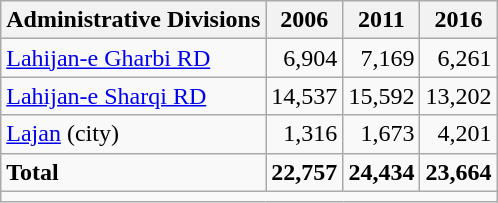<table class="wikitable">
<tr>
<th>Administrative Divisions</th>
<th>2006</th>
<th>2011</th>
<th>2016</th>
</tr>
<tr>
<td><a href='#'>Lahijan-e Gharbi RD</a></td>
<td style="text-align: right;">6,904</td>
<td style="text-align: right;">7,169</td>
<td style="text-align: right;">6,261</td>
</tr>
<tr>
<td><a href='#'>Lahijan-e Sharqi RD</a></td>
<td style="text-align: right;">14,537</td>
<td style="text-align: right;">15,592</td>
<td style="text-align: right;">13,202</td>
</tr>
<tr>
<td><a href='#'>Lajan</a> (city)</td>
<td style="text-align: right;">1,316</td>
<td style="text-align: right;">1,673</td>
<td style="text-align: right;">4,201</td>
</tr>
<tr>
<td><strong>Total</strong></td>
<td style="text-align: right;"><strong>22,757</strong></td>
<td style="text-align: right;"><strong>24,434</strong></td>
<td style="text-align: right;"><strong>23,664</strong></td>
</tr>
<tr>
<td colspan=4></td>
</tr>
</table>
